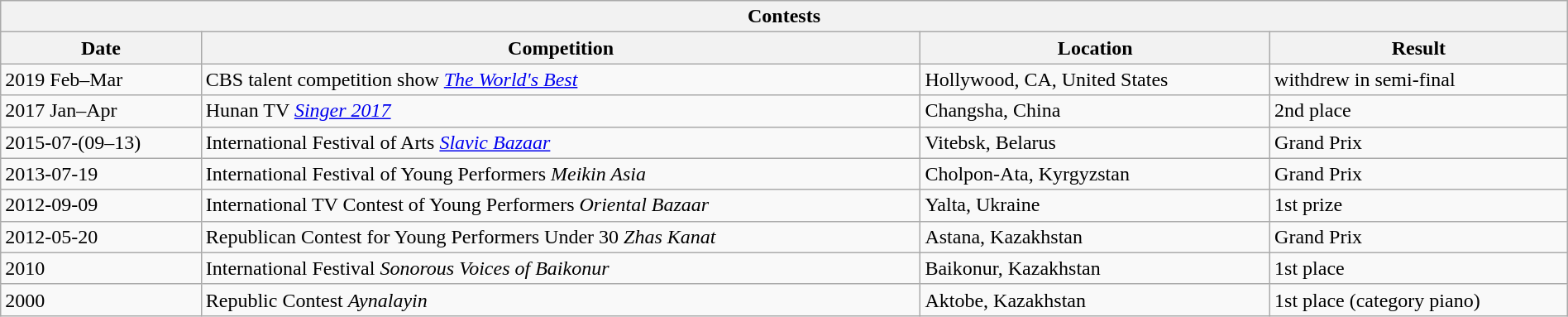<table class="wikitable sortable collapsible autocollapse" width="100%">
<tr align="center">
<th colspan="4">Contests</th>
</tr>
<tr>
<th>Date</th>
<th>Competition</th>
<th>Location</th>
<th>Result</th>
</tr>
<tr>
<td>2019 Feb–Mar</td>
<td>CBS talent competition show <em><a href='#'>The World's Best</a></em></td>
<td>Hollywood, CA, United States</td>
<td>withdrew in semi-final</td>
</tr>
<tr>
<td>2017 Jan–Apr</td>
<td>Hunan TV <em><a href='#'>Singer 2017</a></em></td>
<td>Changsha, China</td>
<td>2nd place</td>
</tr>
<tr>
<td>2015-07-(09–13)</td>
<td>International Festival of Arts <em><a href='#'>Slavic Bazaar</a></em></td>
<td>Vitebsk, Belarus</td>
<td>Grand Prix</td>
</tr>
<tr>
<td>2013-07-19</td>
<td>International Festival of Young Performers <em>Meikin Asia</em></td>
<td>Cholpon-Ata, Kyrgyzstan</td>
<td>Grand Prix</td>
</tr>
<tr>
<td>2012-09-09</td>
<td>International TV Contest of Young Performers <em>Oriental Bazaar</em></td>
<td>Yalta, Ukraine</td>
<td>1st prize</td>
</tr>
<tr>
<td>2012-05-20</td>
<td>Republican Contest for Young Performers Under 30 <em>Zhas Kanat</em></td>
<td>Astana, Kazakhstan</td>
<td>Grand Prix</td>
</tr>
<tr>
<td>2010</td>
<td>International Festival <em>Sonorous Voices of Baikonur</em></td>
<td>Baikonur, Kazakhstan</td>
<td>1st place</td>
</tr>
<tr>
<td>2000</td>
<td>Republic Contest <em>Aynalayin</em></td>
<td>Aktobe, Kazakhstan</td>
<td>1st place (category piano)</td>
</tr>
</table>
